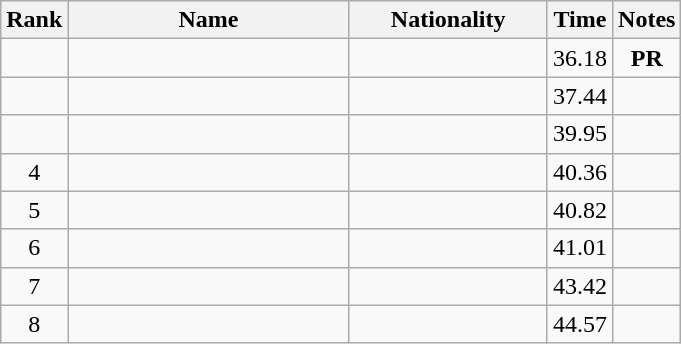<table class="wikitable sortable" style="text-align:center">
<tr>
<th>Rank</th>
<th style="width:180px">Name</th>
<th style="width:125px">Nationality</th>
<th>Time</th>
<th>Notes</th>
</tr>
<tr>
<td></td>
<td style="text-align:left;"></td>
<td style="text-align:left;"></td>
<td>36.18</td>
<td><strong>PR</strong></td>
</tr>
<tr>
<td></td>
<td style="text-align:left;"></td>
<td style="text-align:left;"></td>
<td>37.44</td>
<td></td>
</tr>
<tr>
<td></td>
<td style="text-align:left;"></td>
<td style="text-align:left;"></td>
<td>39.95</td>
<td></td>
</tr>
<tr>
<td>4</td>
<td style="text-align:left;"></td>
<td style="text-align:left;"></td>
<td>40.36</td>
<td></td>
</tr>
<tr>
<td>5</td>
<td style="text-align:left;"></td>
<td style="text-align:left;"></td>
<td>40.82</td>
<td></td>
</tr>
<tr>
<td>6</td>
<td style="text-align:left;"></td>
<td style="text-align:left;"></td>
<td>41.01</td>
<td></td>
</tr>
<tr>
<td>7</td>
<td style="text-align:left;"></td>
<td style="text-align:left;"></td>
<td>43.42</td>
<td></td>
</tr>
<tr>
<td>8</td>
<td style="text-align:left;"></td>
<td style="text-align:left;"></td>
<td>44.57</td>
<td></td>
</tr>
</table>
